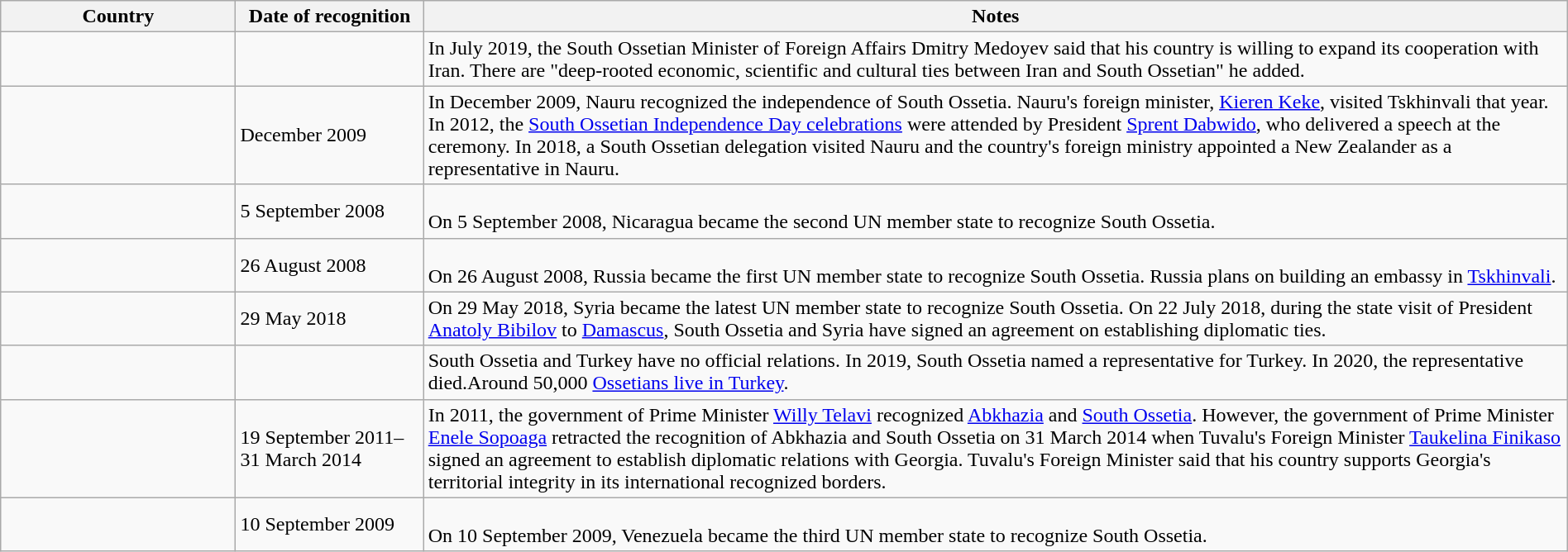<table class="wikitable sortable" style="margin:auto;">
<tr>
<th style="width:15%;">Country</th>
<th style="width:12%;">Date of recognition</th>
<th>Notes</th>
</tr>
<tr -valign="top">
<td></td>
<td></td>
<td>In July 2019, the South Ossetian Minister of Foreign Affairs Dmitry Medoyev said that his country is willing to expand its cooperation with Iran. There are "deep-rooted economic, scientific and cultural ties between Iran and South Ossetian" he added.</td>
</tr>
<tr -valign="top">
<td></td>
<td>December 2009</td>
<td>In December 2009, Nauru recognized the independence of South Ossetia. Nauru's foreign minister, <a href='#'>Kieren Keke</a>, visited Tskhinvali that year. In 2012, the <a href='#'>South Ossetian Independence Day celebrations</a> were attended by President <a href='#'>Sprent Dabwido</a>, who delivered a speech at the ceremony. In 2018, a South Ossetian delegation visited Nauru and the country's foreign ministry appointed a New Zealander as a representative in Nauru.</td>
</tr>
<tr -valign="top">
<td></td>
<td>5 September 2008</td>
<td><br>On 5 September 2008, Nicaragua became the second UN member state to recognize South Ossetia.</td>
</tr>
<tr -valign="top">
<td></td>
<td>26 August 2008</td>
<td><br>On 26 August 2008, Russia became the first UN member state to recognize South Ossetia. Russia plans on building an embassy in <a href='#'>Tskhinvali</a>.</td>
</tr>
<tr -valign="top">
<td></td>
<td>29 May 2018</td>
<td>On 29 May 2018, Syria became the latest UN member state to recognize South Ossetia. On 22 July 2018, during the state visit of President <a href='#'>Anatoly Bibilov</a> to <a href='#'>Damascus</a>, South Ossetia and Syria have signed an agreement on establishing diplomatic ties.</td>
</tr>
<tr -valign="top">
<td></td>
<td></td>
<td>South Ossetia and Turkey have no official relations. In 2019, South Ossetia named a representative for Turkey. In 2020, the representative died.Around 50,000 <a href='#'>Ossetians live in Turkey</a>.</td>
</tr>
<tr -valign="top">
<td></td>
<td>19 September 2011–31 March 2014</td>
<td>In 2011, the government of Prime Minister <a href='#'>Willy Telavi</a> recognized <a href='#'>Abkhazia</a> and <a href='#'>South Ossetia</a>. However, the government of Prime Minister <a href='#'>Enele Sopoaga</a> retracted the recognition of Abkhazia and South Ossetia on 31 March 2014 when Tuvalu's Foreign Minister <a href='#'>Taukelina Finikaso</a> signed an agreement to establish diplomatic relations with Georgia. Tuvalu's Foreign Minister said that his country supports Georgia's territorial integrity in its international recognized borders.</td>
</tr>
<tr -valign="top">
<td></td>
<td>10 September 2009</td>
<td><br>On 10 September 2009, Venezuela became the third UN member state to recognize South Ossetia.</td>
</tr>
</table>
